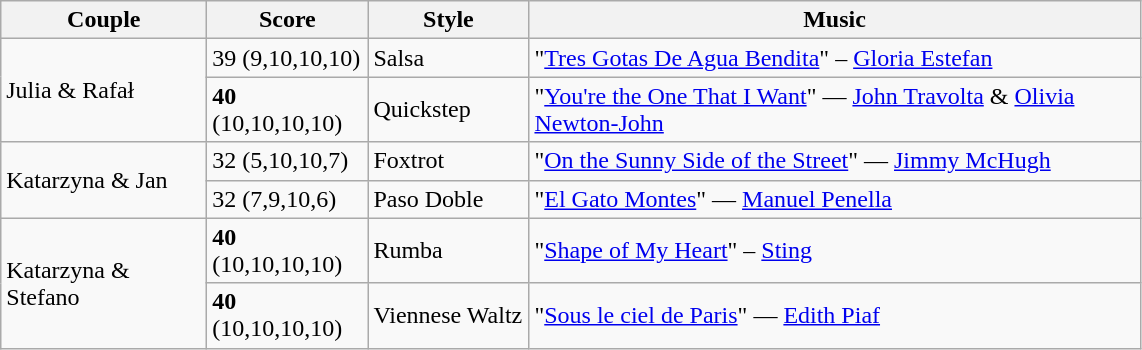<table class="wikitable">
<tr>
<th style="width:130px;">Couple</th>
<th style="width:100px;">Score</th>
<th style="width:100px;">Style</th>
<th style="width:400px;">Music</th>
</tr>
<tr>
<td rowspan="2">Julia & Rafał</td>
<td>39 (9,10,10,10)</td>
<td>Salsa</td>
<td>"<a href='#'>Tres Gotas De Agua Bendita</a>" – <a href='#'>Gloria Estefan</a></td>
</tr>
<tr>
<td><strong>40</strong> (10,10,10,10)</td>
<td>Quickstep</td>
<td>"<a href='#'>You're the One That I Want</a>" — <a href='#'>John Travolta</a> & <a href='#'>Olivia Newton-John</a></td>
</tr>
<tr>
<td rowspan="2">Katarzyna & Jan</td>
<td>32 (5,10,10,7)</td>
<td>Foxtrot</td>
<td>"<a href='#'>On the Sunny Side of the Street</a>" — <a href='#'>Jimmy McHugh</a></td>
</tr>
<tr>
<td>32 (7,9,10,6)</td>
<td>Paso Doble</td>
<td>"<a href='#'>El Gato Montes</a>" — <a href='#'>Manuel Penella</a></td>
</tr>
<tr>
<td rowspan="2">Katarzyna & Stefano</td>
<td><strong>40</strong> (10,10,10,10)</td>
<td>Rumba</td>
<td>"<a href='#'>Shape of My Heart</a>" – <a href='#'>Sting</a></td>
</tr>
<tr>
<td><strong>40</strong> (10,10,10,10)</td>
<td>Viennese Waltz</td>
<td>"<a href='#'>Sous le ciel de Paris</a>" — <a href='#'>Edith Piaf</a></td>
</tr>
</table>
